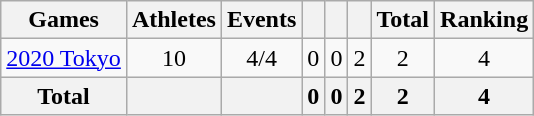<table class="wikitable sortable" style="text-align:center">
<tr>
<th>Games</th>
<th>Athletes</th>
<th>Events</th>
<th width:3em; font-weight:bold;"></th>
<th width:3em; font-weight:bold;"></th>
<th width:3em; font-weight:bold;"></th>
<th style="width:3; font-weight:bold;">Total</th>
<th>Ranking</th>
</tr>
<tr>
<td align=left><a href='#'>2020 Tokyo</a></td>
<td>10</td>
<td>4/4</td>
<td>0</td>
<td>0</td>
<td>2</td>
<td>2</td>
<td>4</td>
</tr>
<tr>
<th>Total</th>
<th></th>
<th></th>
<th>0</th>
<th>0</th>
<th>2</th>
<th>2</th>
<th>4</th>
</tr>
</table>
